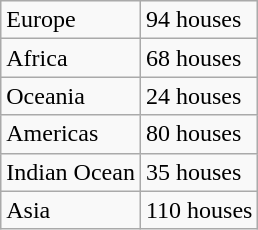<table class="wikitable">
<tr>
<td>Europe</td>
<td>94 houses</td>
</tr>
<tr>
<td>Africa</td>
<td>68 houses</td>
</tr>
<tr>
<td>Oceania</td>
<td>24 houses</td>
</tr>
<tr>
<td>Americas</td>
<td>80 houses</td>
</tr>
<tr>
<td>Indian Ocean</td>
<td>35 houses</td>
</tr>
<tr>
<td>Asia</td>
<td>110 houses</td>
</tr>
</table>
